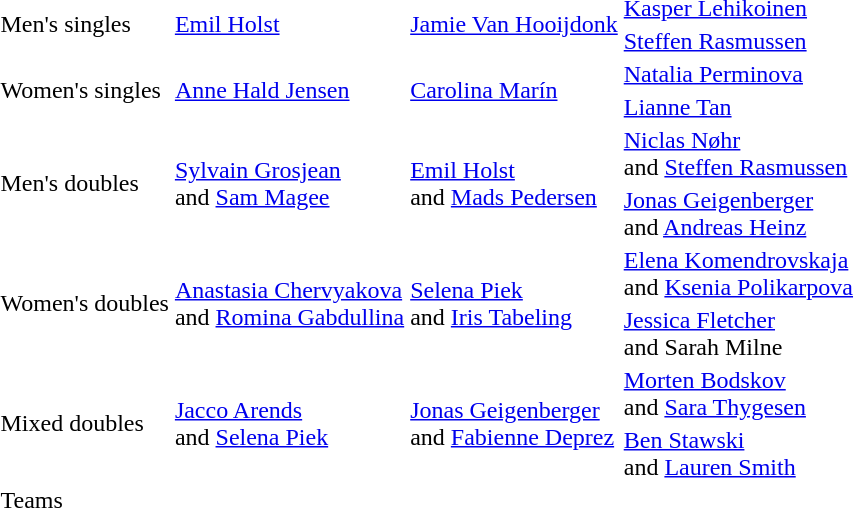<table>
<tr>
<td rowspan=2>Men's singles</td>
<td rowspan=2> <a href='#'>Emil Holst</a></td>
<td rowspan=2> <a href='#'>Jamie Van Hooijdonk</a></td>
<td> <a href='#'>Kasper Lehikoinen</a></td>
</tr>
<tr>
<td> <a href='#'>Steffen Rasmussen</a></td>
</tr>
<tr>
<td rowspan=2>Women's singles</td>
<td rowspan=2> <a href='#'>Anne Hald Jensen</a></td>
<td rowspan=2> <a href='#'>Carolina Marín</a></td>
<td> <a href='#'>Natalia Perminova</a></td>
</tr>
<tr>
<td> <a href='#'>Lianne Tan</a></td>
</tr>
<tr>
<td rowspan=2>Men's doubles</td>
<td rowspan=2> <a href='#'>Sylvain Grosjean</a><br>and  <a href='#'>Sam Magee</a></td>
<td rowspan=2> <a href='#'>Emil Holst</a><br>and <a href='#'>Mads Pedersen</a></td>
<td> <a href='#'>Niclas Nøhr</a><br>and <a href='#'>Steffen Rasmussen</a></td>
</tr>
<tr>
<td> <a href='#'>Jonas Geigenberger</a><br>and <a href='#'>Andreas Heinz</a></td>
</tr>
<tr>
<td rowspan=2>Women's doubles</td>
<td rowspan=2> <a href='#'>Anastasia Chervyakova</a><br>and <a href='#'>Romina Gabdullina</a></td>
<td rowspan=2> <a href='#'>Selena Piek</a><br>and <a href='#'>Iris Tabeling</a></td>
<td> <a href='#'>Elena Komendrovskaja</a><br>and <a href='#'>Ksenia Polikarpova</a></td>
</tr>
<tr>
<td> <a href='#'>Jessica Fletcher</a><br>and Sarah Milne</td>
</tr>
<tr>
<td rowspan=2>Mixed doubles</td>
<td rowspan=2> <a href='#'>Jacco Arends</a><br>and <a href='#'>Selena Piek</a></td>
<td rowspan=2> <a href='#'>Jonas Geigenberger</a><br>and <a href='#'>Fabienne Deprez</a></td>
<td> <a href='#'>Morten Bodskov</a><br>and <a href='#'>Sara Thygesen</a></td>
</tr>
<tr>
<td> <a href='#'>Ben Stawski</a><br>and <a href='#'>Lauren Smith</a></td>
</tr>
<tr>
<td rowspan=2>Teams</td>
<td rowspan=2><br></td>
<td rowspan=2></td>
<td></td>
</tr>
<tr>
<td></td>
</tr>
</table>
